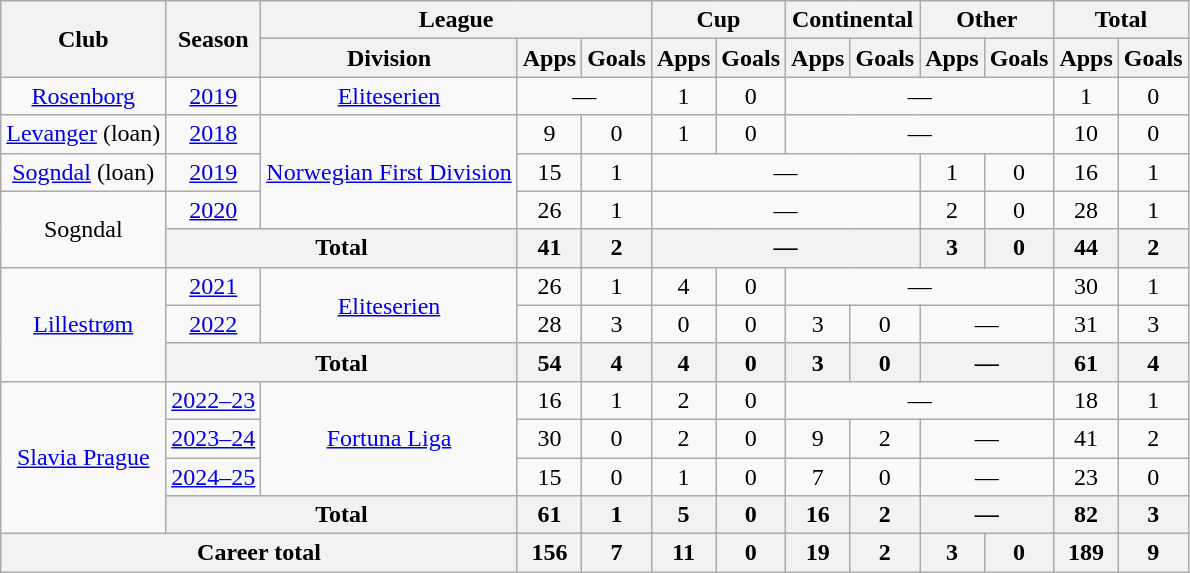<table class="wikitable" style="text-align: center;">
<tr>
<th rowspan="2">Club</th>
<th rowspan="2">Season</th>
<th colspan="3">League</th>
<th colspan="2">Cup</th>
<th colspan="2">Continental</th>
<th colspan="2">Other</th>
<th colspan="2">Total</th>
</tr>
<tr>
<th>Division</th>
<th>Apps</th>
<th>Goals</th>
<th>Apps</th>
<th>Goals</th>
<th>Apps</th>
<th>Goals</th>
<th>Apps</th>
<th>Goals</th>
<th>Apps</th>
<th>Goals</th>
</tr>
<tr>
<td><a href='#'>Rosenborg</a></td>
<td><a href='#'>2019</a></td>
<td><a href='#'>Eliteserien</a></td>
<td colspan="2">—</td>
<td>1</td>
<td>0</td>
<td colspan="4">—</td>
<td>1</td>
<td>0</td>
</tr>
<tr>
<td><a href='#'>Levanger</a> (loan)</td>
<td><a href='#'>2018</a></td>
<td rowspan="3"><a href='#'>Norwegian First Division</a></td>
<td>9</td>
<td>0</td>
<td>1</td>
<td>0</td>
<td colspan="4">—</td>
<td>10</td>
<td>0</td>
</tr>
<tr>
<td><a href='#'>Sogndal</a> (loan)</td>
<td><a href='#'>2019</a></td>
<td>15</td>
<td>1</td>
<td colspan="4">—</td>
<td>1</td>
<td>0</td>
<td>16</td>
<td>1</td>
</tr>
<tr>
<td rowspan="2">Sogndal</td>
<td><a href='#'>2020</a></td>
<td>26</td>
<td>1</td>
<td colspan="4">—</td>
<td>2</td>
<td>0</td>
<td>28</td>
<td>1</td>
</tr>
<tr>
<th colspan="2">Total</th>
<th>41</th>
<th>2</th>
<th colspan="4">—</th>
<th>3</th>
<th>0</th>
<th>44</th>
<th>2</th>
</tr>
<tr>
<td rowspan="3"><a href='#'>Lillestrøm</a></td>
<td><a href='#'>2021</a></td>
<td rowspan="2"><a href='#'>Eliteserien</a></td>
<td>26</td>
<td>1</td>
<td>4</td>
<td>0</td>
<td colspan="4">—</td>
<td>30</td>
<td>1</td>
</tr>
<tr>
<td><a href='#'>2022</a></td>
<td>28</td>
<td>3</td>
<td>0</td>
<td>0</td>
<td>3</td>
<td>0</td>
<td colspan="2">—</td>
<td>31</td>
<td>3</td>
</tr>
<tr>
<th colspan="2">Total</th>
<th>54</th>
<th>4</th>
<th>4</th>
<th>0</th>
<th>3</th>
<th>0</th>
<th colspan="2">—</th>
<th>61</th>
<th>4</th>
</tr>
<tr>
<td rowspan="4"><a href='#'>Slavia Prague</a></td>
<td><a href='#'>2022–23</a></td>
<td rowspan="3"><a href='#'>Fortuna Liga</a></td>
<td>16</td>
<td>1</td>
<td>2</td>
<td>0</td>
<td colspan="4">—</td>
<td>18</td>
<td>1</td>
</tr>
<tr>
<td><a href='#'>2023–24</a></td>
<td>30</td>
<td>0</td>
<td>2</td>
<td>0</td>
<td>9</td>
<td>2</td>
<td colspan="2">—</td>
<td>41</td>
<td>2</td>
</tr>
<tr>
<td><a href='#'>2024–25</a></td>
<td>15</td>
<td>0</td>
<td>1</td>
<td>0</td>
<td>7</td>
<td>0</td>
<td colspan="2">—</td>
<td>23</td>
<td>0</td>
</tr>
<tr>
<th colspan="2">Total</th>
<th>61</th>
<th>1</th>
<th>5</th>
<th>0</th>
<th>16</th>
<th>2</th>
<th colspan="2">—</th>
<th>82</th>
<th>3</th>
</tr>
<tr>
<th colspan="3">Career total</th>
<th>156</th>
<th>7</th>
<th>11</th>
<th>0</th>
<th>19</th>
<th>2</th>
<th>3</th>
<th>0</th>
<th>189</th>
<th>9</th>
</tr>
</table>
